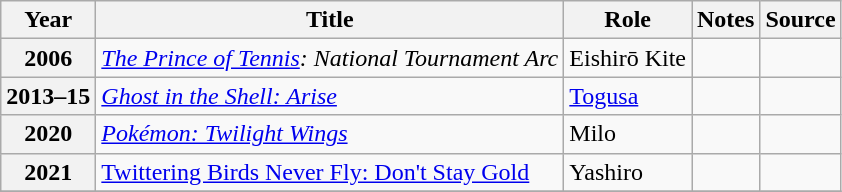<table class="wikitable sortable plainrowheaders">
<tr>
<th scope="col">Year</th>
<th scope="col">Title</th>
<th scope="col">Role</th>
<th scope="col" class="unsortable">Notes</th>
<th scope="col" class="unsortable">Source</th>
</tr>
<tr>
<th scope="row" rowspan="1">2006</th>
<td><em><a href='#'>The Prince of Tennis</a>: National Tournament Arc</em></td>
<td>Eishirō Kite</td>
<td></td>
<td></td>
</tr>
<tr>
<th scope="row" rowspan="1">2013–15</th>
<td><em><a href='#'>Ghost in the Shell: Arise</a></em></td>
<td><a href='#'>Togusa</a></td>
<td></td>
<td></td>
</tr>
<tr>
<th scope="row" rowspan="1">2020</th>
<td><em><a href='#'>Pokémon: Twilight Wings</a></td>
<td>Milo</td>
<td></td>
</tr>
<tr>
<th scope="row" rowspan="1">2021</th>
<td></em><a href='#'>Twittering Birds Never Fly: Don't Stay Gold</a><em></td>
<td>Yashiro</td>
<td></td>
<td></td>
</tr>
<tr>
</tr>
</table>
